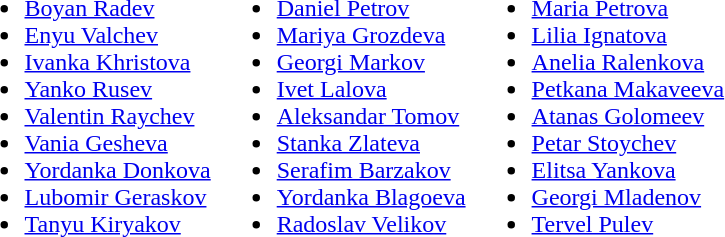<table>
<tr style="vertical-align: top;">
<td><br><ul><li><a href='#'>Boyan Radev</a></li><li><a href='#'>Enyu Valchev</a></li><li><a href='#'>Ivanka Khristova</a></li><li><a href='#'>Yanko Rusev</a></li><li><a href='#'>Valentin Raychev</a></li><li><a href='#'>Vania Gesheva</a></li><li><a href='#'>Yordanka Donkova</a></li><li><a href='#'>Lubomir Geraskov</a></li><li><a href='#'>Tanyu Kiryakov</a></li></ul></td>
<td><br><ul><li><a href='#'>Daniel Petrov</a></li><li><a href='#'>Mariya Grozdeva</a></li><li><a href='#'>Georgi Markov</a></li><li><a href='#'>Ivet Lalova</a></li><li><a href='#'>Aleksandar Tomov</a></li><li><a href='#'>Stanka Zlateva</a></li><li><a href='#'>Serafim Barzakov</a></li><li><a href='#'>Yordanka Blagoeva</a></li><li><a href='#'>Radoslav Velikov</a></li></ul></td>
<td><br><ul><li><a href='#'>Maria Petrova</a></li><li><a href='#'>Lilia Ignatova</a></li><li><a href='#'>Anelia Ralenkova</a></li><li><a href='#'>Petkana Makaveeva</a></li><li><a href='#'>Atanas Golomeev</a></li><li><a href='#'>Petar Stoychev</a></li><li><a href='#'>Elitsa Yankova</a></li><li><a href='#'>Georgi Mladenov</a></li><li><a href='#'>Tervel Pulev</a></li></ul></td>
</tr>
</table>
